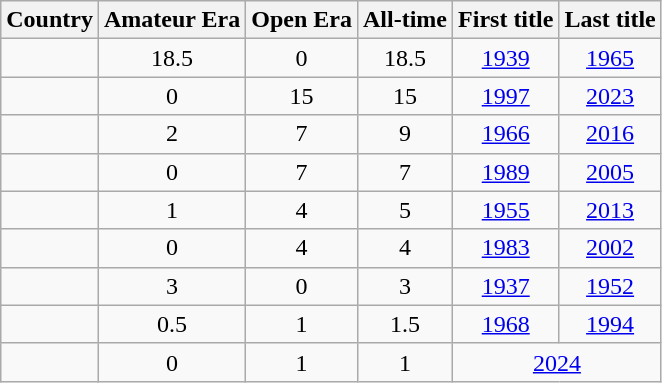<table class="wikitable sortable">
<tr>
<th>Country</th>
<th>Amateur Era</th>
<th>Open Era</th>
<th>All-time</th>
<th>First title</th>
<th>Last title</th>
</tr>
<tr>
<td></td>
<td align="center">18.5</td>
<td align="center">0</td>
<td align="center">18.5</td>
<td align="center"><a href='#'>1939</a></td>
<td align="center"><a href='#'>1965</a></td>
</tr>
<tr>
<td></td>
<td align="center">0</td>
<td align="center">15</td>
<td align="center">15</td>
<td align="center"><a href='#'>1997</a></td>
<td align="center"><a href='#'>2023</a></td>
</tr>
<tr>
<td></td>
<td align="center">2</td>
<td align="center">7</td>
<td align="center">9</td>
<td align="center"><a href='#'>1966</a></td>
<td align="center"><a href='#'>2016</a></td>
</tr>
<tr>
<td></td>
<td align="center">0</td>
<td align="center">7</td>
<td align="center">7</td>
<td align="center"><a href='#'>1989</a></td>
<td align="center"><a href='#'>2005</a></td>
</tr>
<tr>
<td></td>
<td align="center">1</td>
<td align="center">4</td>
<td align="center">5</td>
<td align="center"><a href='#'>1955</a></td>
<td align="center"><a href='#'>2013</a></td>
</tr>
<tr>
<td></td>
<td align="center">0</td>
<td align="center">4</td>
<td align="center">4</td>
<td align="center"><a href='#'>1983</a></td>
<td align="center"><a href='#'>2002</a></td>
</tr>
<tr>
<td></td>
<td align="center">3</td>
<td align="center">0</td>
<td align="center">3</td>
<td align="center"><a href='#'>1937</a></td>
<td align="center"><a href='#'>1952</a></td>
</tr>
<tr>
<td></td>
<td align="center">0.5</td>
<td align="center">1</td>
<td align="center">1.5</td>
<td align="center"><a href='#'>1968</a></td>
<td align="center"><a href='#'>1994</a></td>
</tr>
<tr>
<td></td>
<td align="center">0</td>
<td align="center">1</td>
<td align="center">1</td>
<td colspan="2" align="center"><a href='#'>2024</a></td>
</tr>
</table>
